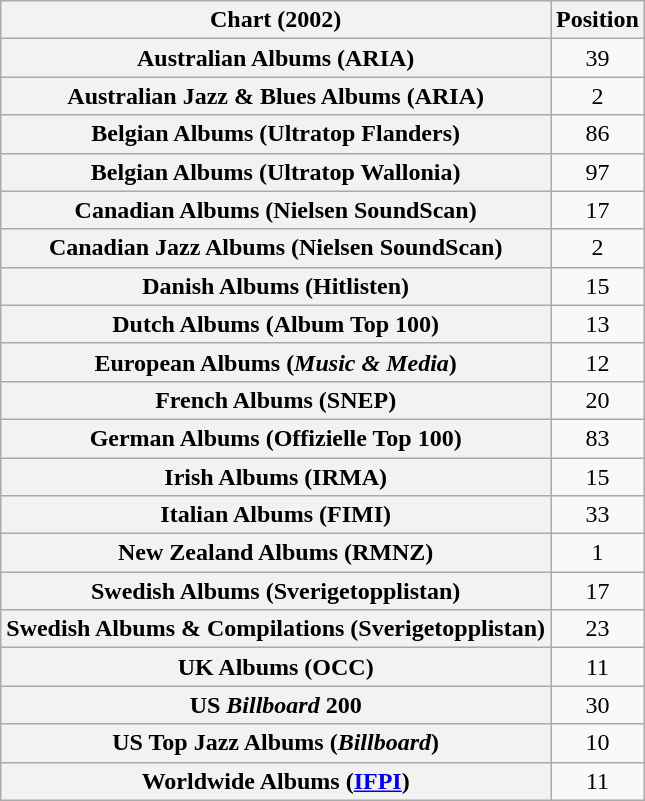<table class="wikitable sortable plainrowheaders" style="text-align:center;">
<tr>
<th scope="col">Chart (2002)</th>
<th scope="col">Position</th>
</tr>
<tr>
<th scope="row">Australian Albums (ARIA)</th>
<td>39</td>
</tr>
<tr>
<th scope="row">Australian Jazz & Blues Albums (ARIA)</th>
<td>2</td>
</tr>
<tr>
<th scope="row">Belgian Albums (Ultratop Flanders)</th>
<td>86</td>
</tr>
<tr>
<th scope="row">Belgian Albums (Ultratop Wallonia)</th>
<td>97</td>
</tr>
<tr>
<th scope="row">Canadian Albums (Nielsen SoundScan)</th>
<td>17</td>
</tr>
<tr>
<th scope="row">Canadian Jazz Albums (Nielsen SoundScan)</th>
<td>2</td>
</tr>
<tr>
<th scope="row">Danish Albums (Hitlisten)</th>
<td>15</td>
</tr>
<tr>
<th scope="row">Dutch Albums (Album Top 100)</th>
<td>13</td>
</tr>
<tr>
<th scope="row">European Albums (<em>Music & Media</em>)</th>
<td>12</td>
</tr>
<tr>
<th scope="row">French Albums (SNEP)</th>
<td>20</td>
</tr>
<tr>
<th scope="row">German Albums (Offizielle Top 100)</th>
<td>83</td>
</tr>
<tr>
<th scope="row">Irish Albums (IRMA)</th>
<td>15</td>
</tr>
<tr>
<th scope="row">Italian Albums (FIMI)</th>
<td>33</td>
</tr>
<tr>
<th scope="row">New Zealand Albums (RMNZ)</th>
<td>1</td>
</tr>
<tr>
<th scope="row">Swedish Albums (Sverigetopplistan)</th>
<td>17</td>
</tr>
<tr>
<th scope="row">Swedish Albums & Compilations (Sverigetopplistan)</th>
<td>23</td>
</tr>
<tr>
<th scope="row">UK Albums (OCC)</th>
<td>11</td>
</tr>
<tr>
<th scope="row">US <em>Billboard</em> 200</th>
<td>30</td>
</tr>
<tr>
<th scope="row">US Top Jazz Albums (<em>Billboard</em>)</th>
<td>10</td>
</tr>
<tr>
<th scope="row">Worldwide Albums (<a href='#'>IFPI</a>)</th>
<td>11</td>
</tr>
</table>
